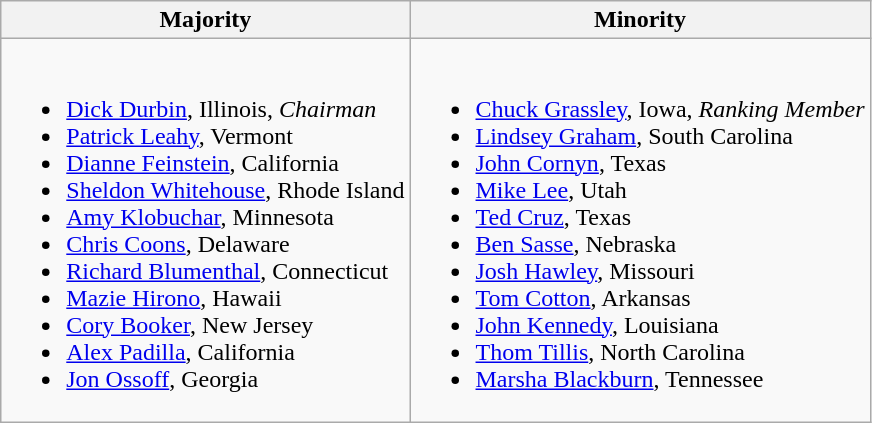<table class="wikitable">
<tr>
<th>Majority</th>
<th>Minority</th>
</tr>
<tr>
<td><br><ul><li><a href='#'>Dick Durbin</a>, Illinois, <em>Chairman</em></li><li><a href='#'>Patrick Leahy</a>, Vermont</li><li><a href='#'>Dianne Feinstein</a>, California</li><li><a href='#'>Sheldon Whitehouse</a>, Rhode Island</li><li><a href='#'>Amy Klobuchar</a>, Minnesota</li><li><a href='#'>Chris Coons</a>, Delaware</li><li><a href='#'>Richard Blumenthal</a>, Connecticut</li><li><a href='#'>Mazie Hirono</a>, Hawaii</li><li><a href='#'>Cory Booker</a>, New Jersey</li><li><a href='#'>Alex Padilla</a>, California</li><li><a href='#'>Jon Ossoff</a>, Georgia</li></ul></td>
<td><br><ul><li><a href='#'>Chuck Grassley</a>, Iowa, <em>Ranking Member </em></li><li><a href='#'>Lindsey Graham</a>, South Carolina</li><li><a href='#'>John Cornyn</a>, Texas</li><li><a href='#'>Mike Lee</a>, Utah</li><li><a href='#'>Ted Cruz</a>, Texas</li><li><a href='#'>Ben Sasse</a>, Nebraska</li><li><a href='#'>Josh Hawley</a>, Missouri</li><li><a href='#'>Tom Cotton</a>, Arkansas</li><li><a href='#'>John Kennedy</a>, Louisiana</li><li><a href='#'>Thom Tillis</a>, North Carolina</li><li><a href='#'>Marsha Blackburn</a>, Tennessee</li></ul></td>
</tr>
</table>
